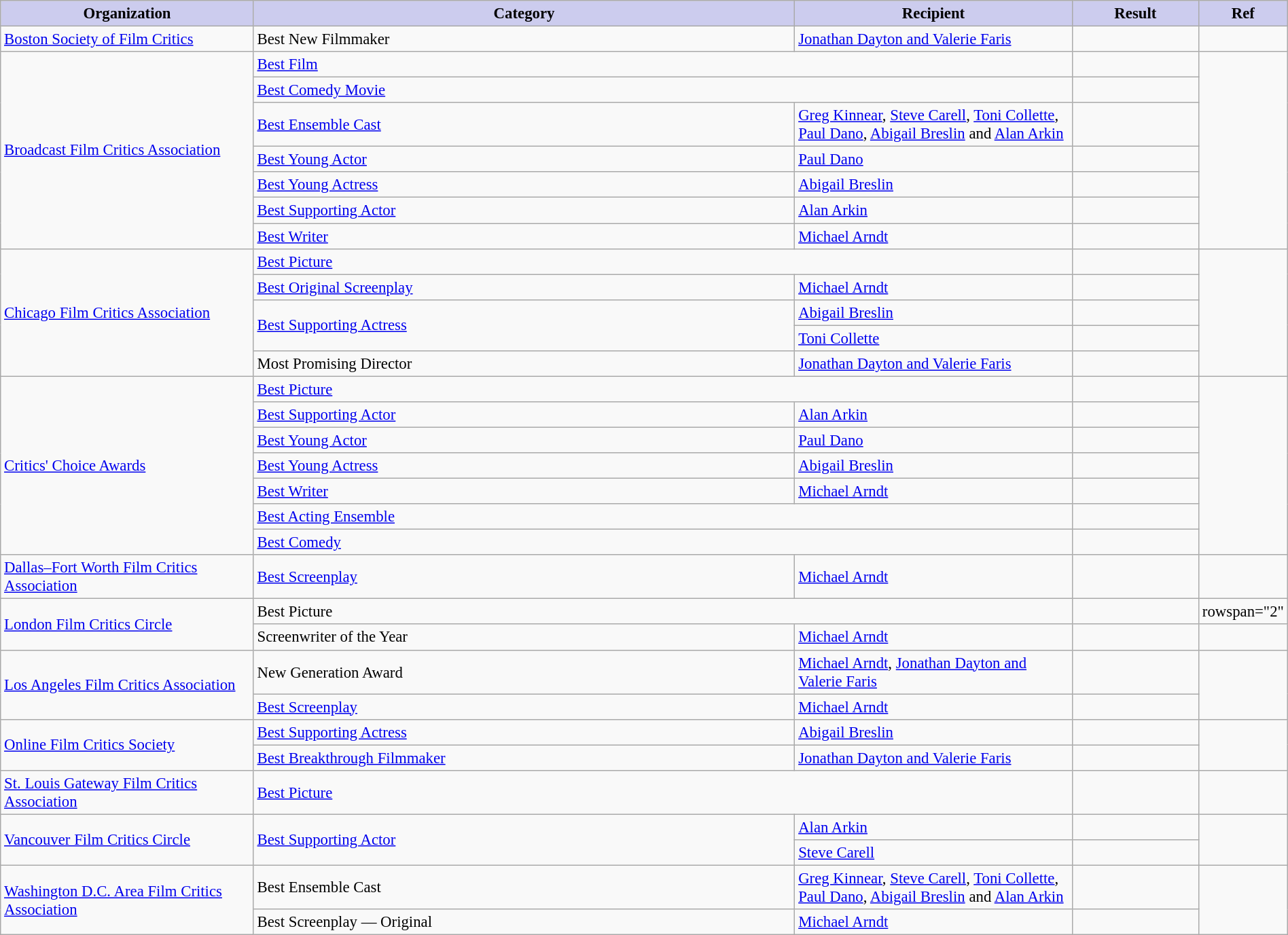<table class="wikitable" style="font-size: 95%;" width="100%">
<tr align="center">
<th style="background:#CCCCEE;" width="20%">Organization</th>
<th style="background:#CCCCEE;" width="43%">Category</th>
<th style="background:#CCCCEE;" width="22%">Recipient</th>
<th style="background:#CCCCEE;" width="10%">Result</th>
<th style="background:#CCCCEE;" width="5%">Ref</th>
</tr>
<tr>
<td><a href='#'>Boston Society of Film Critics</a></td>
<td>Best New Filmmaker</td>
<td><a href='#'>Jonathan Dayton and Valerie Faris</a></td>
<td></td>
<td align="center"></td>
</tr>
<tr>
<td rowspan="7"><a href='#'>Broadcast Film Critics Association</a></td>
<td colspan="2"><a href='#'>Best Film</a></td>
<td></td>
<td rowspan="7" align="center"></td>
</tr>
<tr>
<td colspan="2"><a href='#'>Best Comedy Movie</a></td>
<td></td>
</tr>
<tr>
<td><a href='#'>Best Ensemble Cast</a></td>
<td><a href='#'>Greg Kinnear</a>, <a href='#'>Steve Carell</a>, <a href='#'>Toni Collette</a>, <a href='#'>Paul Dano</a>, <a href='#'>Abigail Breslin</a> and <a href='#'>Alan Arkin</a></td>
<td></td>
</tr>
<tr>
<td><a href='#'>Best Young Actor</a></td>
<td><a href='#'>Paul Dano</a></td>
<td></td>
</tr>
<tr>
<td><a href='#'>Best Young Actress</a></td>
<td><a href='#'>Abigail Breslin</a></td>
<td></td>
</tr>
<tr>
<td><a href='#'>Best Supporting Actor</a></td>
<td><a href='#'>Alan Arkin</a></td>
<td></td>
</tr>
<tr>
<td><a href='#'>Best Writer</a></td>
<td><a href='#'>Michael Arndt</a></td>
<td></td>
</tr>
<tr>
<td rowspan="5"><a href='#'>Chicago Film Critics Association</a></td>
<td colspan="2"><a href='#'>Best Picture</a></td>
<td></td>
<td rowspan="5" align="center"></td>
</tr>
<tr>
<td><a href='#'>Best Original Screenplay</a></td>
<td><a href='#'>Michael Arndt</a></td>
<td></td>
</tr>
<tr>
<td rowspan="2"><a href='#'>Best Supporting Actress</a></td>
<td><a href='#'>Abigail Breslin</a></td>
<td></td>
</tr>
<tr>
<td><a href='#'>Toni Collette</a></td>
<td></td>
</tr>
<tr>
<td>Most Promising Director</td>
<td><a href='#'>Jonathan Dayton and Valerie Faris</a></td>
<td></td>
</tr>
<tr>
<td rowspan=7><a href='#'>Critics' Choice Awards</a></td>
<td colspan=2><a href='#'>Best Picture</a></td>
<td></td>
</tr>
<tr>
<td><a href='#'>Best Supporting Actor</a></td>
<td><a href='#'>Alan Arkin</a></td>
<td></td>
</tr>
<tr>
<td><a href='#'>Best Young Actor</a></td>
<td><a href='#'>Paul Dano</a></td>
<td></td>
</tr>
<tr>
<td><a href='#'>Best Young Actress</a></td>
<td><a href='#'>Abigail Breslin</a></td>
<td></td>
</tr>
<tr>
<td><a href='#'>Best Writer</a></td>
<td><a href='#'>Michael Arndt</a></td>
<td></td>
</tr>
<tr>
<td colspan=2><a href='#'>Best Acting Ensemble</a></td>
<td></td>
</tr>
<tr>
<td colspan=2><a href='#'>Best Comedy</a></td>
<td></td>
</tr>
<tr>
<td><a href='#'>Dallas–Fort Worth Film Critics Association</a></td>
<td><a href='#'>Best Screenplay</a></td>
<td><a href='#'>Michael Arndt</a></td>
<td></td>
<td align="center"></td>
</tr>
<tr>
<td rowspan="2"><a href='#'>London Film Critics Circle</a></td>
<td colspan="2">Best Picture</td>
<td></td>
<td>rowspan="2" </td>
</tr>
<tr>
<td>Screenwriter of the Year</td>
<td><a href='#'>Michael Arndt</a></td>
<td></td>
</tr>
<tr>
<td rowspan="2"><a href='#'>Los Angeles Film Critics Association</a></td>
<td>New Generation Award</td>
<td><a href='#'>Michael Arndt</a>, <a href='#'>Jonathan Dayton and Valerie Faris</a></td>
<td></td>
<td rowspan="2" align="center"></td>
</tr>
<tr>
<td><a href='#'>Best Screenplay</a></td>
<td><a href='#'>Michael Arndt</a></td>
<td></td>
</tr>
<tr>
<td rowspan="2"><a href='#'>Online Film Critics Society</a></td>
<td><a href='#'>Best Supporting Actress</a></td>
<td><a href='#'>Abigail Breslin</a></td>
<td></td>
<td rowspan="2" align="center"></td>
</tr>
<tr>
<td><a href='#'>Best Breakthrough Filmmaker</a></td>
<td><a href='#'>Jonathan Dayton and Valerie Faris</a></td>
<td></td>
</tr>
<tr>
<td><a href='#'>St. Louis Gateway Film Critics Association</a></td>
<td colspan="2"><a href='#'>Best Picture</a></td>
<td></td>
<td></td>
</tr>
<tr>
<td rowspan="2"><a href='#'>Vancouver Film Critics Circle</a></td>
<td rowspan="2"><a href='#'>Best Supporting Actor</a></td>
<td><a href='#'>Alan Arkin</a></td>
<td></td>
<td rowspan="2" align="center"></td>
</tr>
<tr>
<td><a href='#'>Steve Carell</a></td>
<td></td>
</tr>
<tr>
<td rowspan="2"><a href='#'>Washington D.C. Area Film Critics Association</a></td>
<td>Best Ensemble Cast</td>
<td><a href='#'>Greg Kinnear</a>, <a href='#'>Steve Carell</a>, <a href='#'>Toni Collette</a>, <a href='#'>Paul Dano</a>, <a href='#'>Abigail Breslin</a> and <a href='#'>Alan Arkin</a></td>
<td></td>
<td rowspan="2" align="center"></td>
</tr>
<tr>
<td>Best Screenplay — Original</td>
<td><a href='#'>Michael Arndt</a></td>
<td></td>
</tr>
</table>
